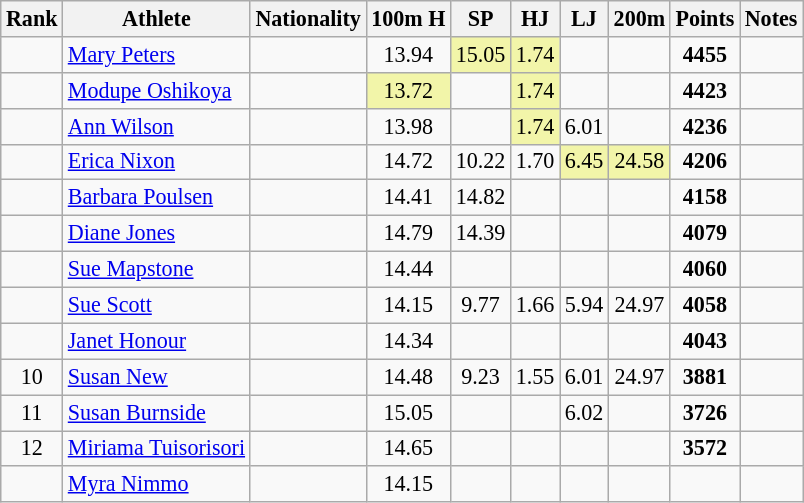<table class="wikitable sortable" style=" text-align:center; font-size:92%">
<tr>
<th>Rank</th>
<th>Athlete</th>
<th>Nationality</th>
<th>100m H</th>
<th>SP</th>
<th>HJ</th>
<th>LJ</th>
<th>200m</th>
<th>Points</th>
<th>Notes</th>
</tr>
<tr>
<td></td>
<td align=left><a href='#'>Mary Peters</a></td>
<td align=left></td>
<td>13.94</td>
<td bgcolor=#F2F5A9>15.05</td>
<td bgcolor=#F2F5A9>1.74</td>
<td></td>
<td></td>
<td><strong>4455</strong></td>
<td></td>
</tr>
<tr>
<td></td>
<td align=left><a href='#'>Modupe Oshikoya</a></td>
<td align=left></td>
<td bgcolor=#F2F5A9>13.72</td>
<td></td>
<td bgcolor=#F2F5A9>1.74</td>
<td></td>
<td></td>
<td><strong>4423</strong></td>
<td></td>
</tr>
<tr>
<td></td>
<td align=left><a href='#'>Ann Wilson</a></td>
<td align=left></td>
<td>13.98</td>
<td></td>
<td bgcolor=#F2F5A9>1.74</td>
<td>6.01</td>
<td></td>
<td><strong>4236</strong></td>
<td></td>
</tr>
<tr>
<td></td>
<td align=left><a href='#'>Erica Nixon</a></td>
<td align=left></td>
<td>14.72</td>
<td>10.22</td>
<td>1.70</td>
<td bgcolor=#F2F5A9>6.45</td>
<td bgcolor=#F2F5A9>24.58</td>
<td><strong>4206</strong></td>
<td></td>
</tr>
<tr>
<td></td>
<td align=left><a href='#'>Barbara Poulsen</a></td>
<td align=left></td>
<td>14.41</td>
<td>14.82</td>
<td></td>
<td></td>
<td></td>
<td><strong>4158</strong></td>
<td></td>
</tr>
<tr>
<td></td>
<td align=left><a href='#'>Diane Jones</a></td>
<td align=left></td>
<td>14.79</td>
<td>14.39</td>
<td></td>
<td></td>
<td></td>
<td><strong>4079</strong></td>
<td></td>
</tr>
<tr>
<td></td>
<td align=left><a href='#'>Sue Mapstone</a></td>
<td align=left></td>
<td>14.44</td>
<td></td>
<td></td>
<td></td>
<td></td>
<td><strong>4060</strong></td>
<td></td>
</tr>
<tr>
<td></td>
<td align=left><a href='#'>Sue Scott</a></td>
<td align=left></td>
<td>14.15</td>
<td>9.77</td>
<td>1.66</td>
<td>5.94</td>
<td>24.97</td>
<td><strong>4058</strong></td>
<td></td>
</tr>
<tr>
<td></td>
<td align=left><a href='#'>Janet Honour</a></td>
<td align=left></td>
<td>14.34</td>
<td></td>
<td></td>
<td></td>
<td></td>
<td><strong>4043</strong></td>
<td></td>
</tr>
<tr>
<td>10</td>
<td align=left><a href='#'>Susan New</a></td>
<td align=left></td>
<td>14.48</td>
<td>9.23</td>
<td>1.55</td>
<td>6.01</td>
<td>24.97</td>
<td><strong>3881</strong></td>
<td></td>
</tr>
<tr>
<td>11</td>
<td align=left><a href='#'>Susan Burnside</a></td>
<td align=left></td>
<td>15.05</td>
<td></td>
<td></td>
<td>6.02</td>
<td></td>
<td><strong>3726</strong></td>
<td></td>
</tr>
<tr>
<td>12</td>
<td align=left><a href='#'>Miriama Tuisorisori</a></td>
<td align=left></td>
<td>14.65</td>
<td></td>
<td></td>
<td></td>
<td></td>
<td><strong>3572</strong></td>
<td></td>
</tr>
<tr>
<td></td>
<td align=left><a href='#'>Myra Nimmo</a></td>
<td align=left></td>
<td>14.15</td>
<td></td>
<td></td>
<td></td>
<td></td>
<td><strong></strong></td>
<td></td>
</tr>
</table>
